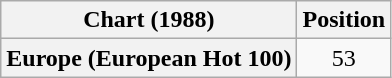<table class="wikitable sortable plainrowheaders">
<tr>
<th>Chart (1988)</th>
<th>Position</th>
</tr>
<tr>
<th scope="row">Europe (European Hot 100)</th>
<td align="center">53</td>
</tr>
</table>
